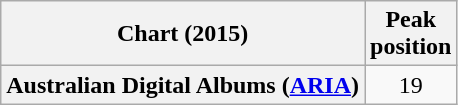<table class="wikitable plainrowheaders" style="text-align:center;">
<tr>
<th scope="col">Chart (2015)</th>
<th scope="col">Peak<br>position</th>
</tr>
<tr>
<th scope="row">Australian Digital Albums (<a href='#'>ARIA</a>)</th>
<td>19</td>
</tr>
</table>
